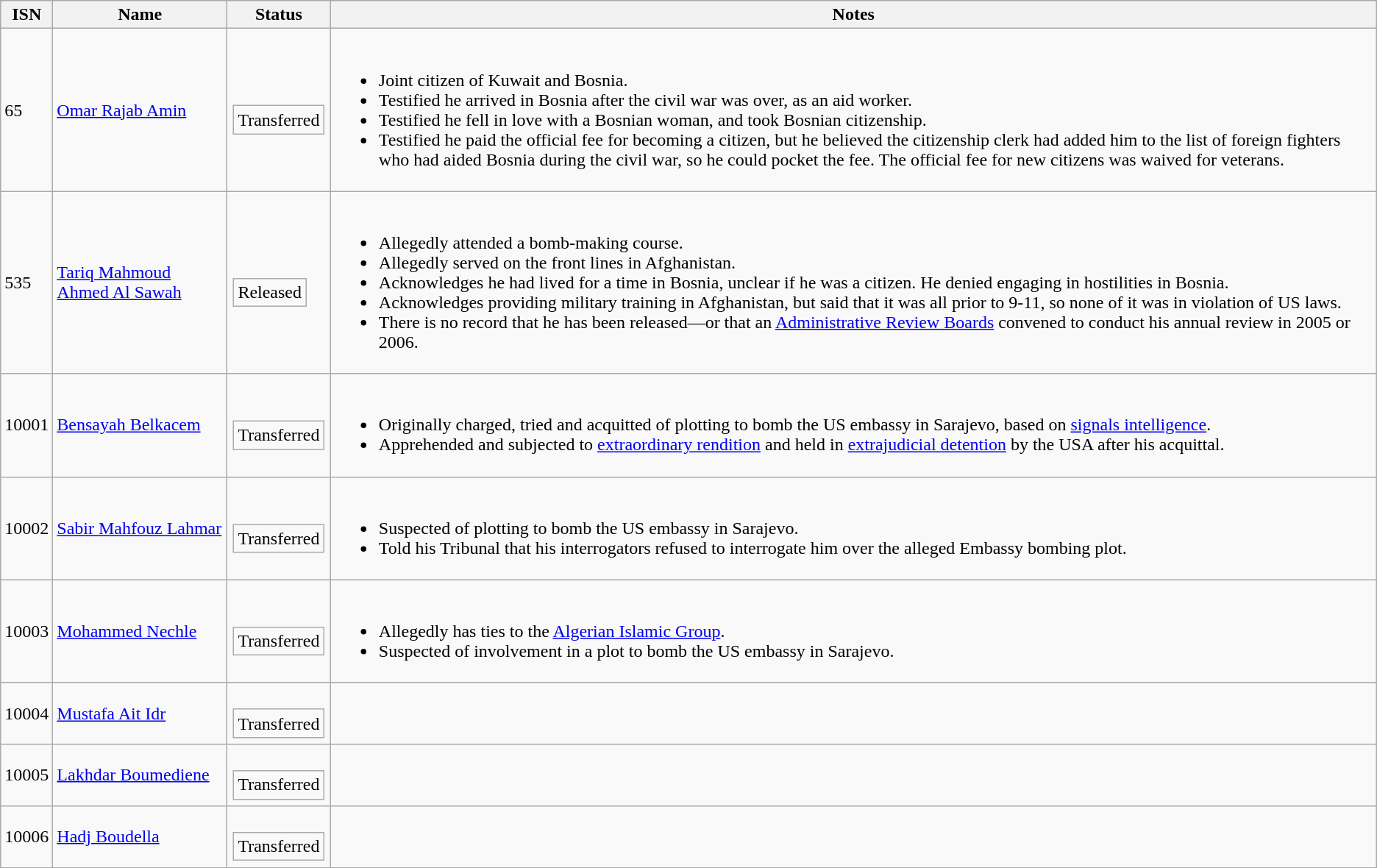<table class="wikitable">
<tr>
<th>ISN</th>
<th>Name</th>
<th>Status</th>
<th>Notes</th>
</tr>
<tr>
<td>65</td>
<td><a href='#'>Omar Rajab Amin</a></td>
<td><br><table>
<tr>
<td>Transferred</td>
</tr>
</table>
</td>
<td><br><ul><li>Joint citizen of Kuwait and Bosnia.</li><li>Testified he arrived in Bosnia after the civil war was over, as an aid worker.</li><li>Testified he fell in love with a Bosnian woman, and took Bosnian citizenship.</li><li>Testified he paid the official fee for becoming a citizen, but he believed the citizenship clerk had added him to the list of foreign fighters who had aided Bosnia during the civil war, so he could pocket the fee.  The official fee for new citizens was waived for veterans.</li></ul></td>
</tr>
<tr>
<td>535</td>
<td><a href='#'>Tariq Mahmoud Ahmed Al Sawah</a></td>
<td><br><table>
<tr>
<td>Released</td>
</tr>
</table>
</td>
<td><br><ul><li>Allegedly attended a bomb-making course.</li><li>Allegedly served on the front lines in Afghanistan.</li><li>Acknowledges he had lived for a time in Bosnia, unclear if he was a citizen.  He denied engaging in hostilities in Bosnia.</li><li>Acknowledges providing military training in Afghanistan, but said that it was all prior to 9-11, so none of it was in violation of US laws.</li><li>There is no record that he has been released—or that an <a href='#'>Administrative Review Boards</a> convened to conduct his annual review in 2005 or 2006.</li></ul></td>
</tr>
<tr>
<td>10001</td>
<td><a href='#'>Bensayah Belkacem</a></td>
<td><br><table>
<tr>
<td>Transferred</td>
</tr>
</table>
</td>
<td><br><ul><li>Originally charged, tried and acquitted of plotting to bomb the US embassy in Sarajevo, based on <a href='#'>signals intelligence</a>.</li><li>Apprehended and subjected to <a href='#'>extraordinary rendition</a> and held in <a href='#'>extrajudicial detention</a> by the USA after his acquittal.</li></ul></td>
</tr>
<tr>
<td>10002</td>
<td><a href='#'>Sabir Mahfouz Lahmar</a></td>
<td><br><table>
<tr>
<td>Transferred</td>
</tr>
</table>
</td>
<td><br><ul><li>Suspected of plotting to bomb the US embassy in Sarajevo.</li><li>Told his Tribunal that his interrogators refused to interrogate him over the alleged Embassy bombing plot.</li></ul></td>
</tr>
<tr>
<td>10003</td>
<td><a href='#'>Mohammed Nechle</a></td>
<td><br><table>
<tr>
<td>Transferred</td>
</tr>
</table>
</td>
<td><br><ul><li>Allegedly has ties to the <a href='#'>Algerian Islamic Group</a>.</li><li>Suspected of involvement in a plot to bomb the US embassy in Sarajevo.</li></ul></td>
</tr>
<tr>
<td>10004</td>
<td><a href='#'>Mustafa Ait Idr</a></td>
<td><br><table>
<tr>
<td>Transferred</td>
</tr>
</table>
</td>
<td></td>
</tr>
<tr>
<td>10005</td>
<td><a href='#'>Lakhdar Boumediene</a></td>
<td><br><table>
<tr>
<td>Transferred</td>
</tr>
</table>
</td>
<td></td>
</tr>
<tr>
<td>10006</td>
<td><a href='#'>Hadj Boudella</a></td>
<td><br><table>
<tr>
<td>Transferred</td>
</tr>
</table>
</td>
<td></td>
</tr>
</table>
